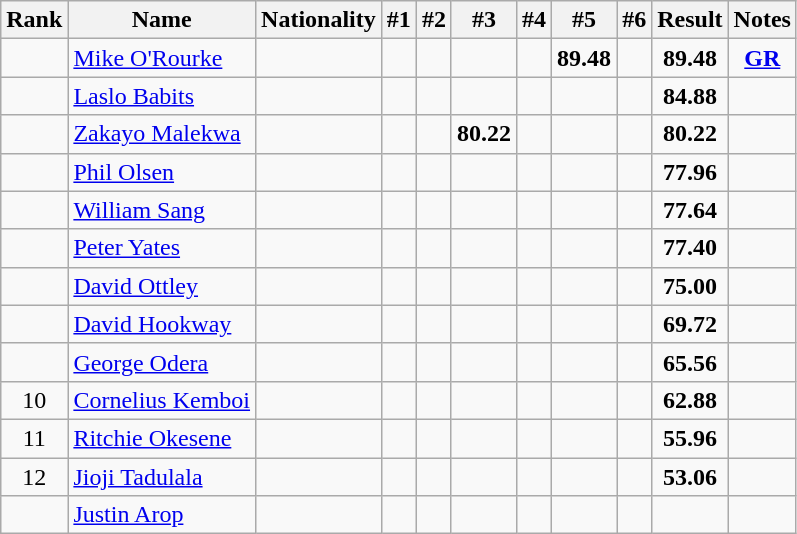<table class="wikitable sortable" style=" text-align:center">
<tr>
<th>Rank</th>
<th>Name</th>
<th>Nationality</th>
<th>#1</th>
<th>#2</th>
<th>#3</th>
<th>#4</th>
<th>#5</th>
<th>#6</th>
<th>Result</th>
<th>Notes</th>
</tr>
<tr>
<td></td>
<td align=left><a href='#'>Mike O'Rourke</a></td>
<td align=left></td>
<td></td>
<td></td>
<td></td>
<td></td>
<td><strong>89.48</strong></td>
<td></td>
<td><strong>89.48</strong></td>
<td><strong><a href='#'>GR</a></strong></td>
</tr>
<tr>
<td></td>
<td align=left><a href='#'>Laslo Babits</a></td>
<td align=left></td>
<td></td>
<td></td>
<td></td>
<td></td>
<td></td>
<td></td>
<td><strong>84.88</strong></td>
<td></td>
</tr>
<tr>
<td></td>
<td align=left><a href='#'>Zakayo Malekwa</a></td>
<td align=left></td>
<td></td>
<td></td>
<td><strong>80.22</strong></td>
<td></td>
<td></td>
<td></td>
<td><strong>80.22</strong></td>
<td></td>
</tr>
<tr>
<td></td>
<td align=left><a href='#'>Phil Olsen</a></td>
<td align=left></td>
<td></td>
<td></td>
<td></td>
<td></td>
<td></td>
<td></td>
<td><strong>77.96</strong></td>
<td></td>
</tr>
<tr>
<td></td>
<td align=left><a href='#'>William Sang</a></td>
<td align=left></td>
<td></td>
<td></td>
<td></td>
<td></td>
<td></td>
<td></td>
<td><strong>77.64</strong></td>
<td></td>
</tr>
<tr>
<td></td>
<td align=left><a href='#'>Peter Yates</a></td>
<td align=left></td>
<td></td>
<td></td>
<td></td>
<td></td>
<td></td>
<td></td>
<td><strong>77.40</strong></td>
<td></td>
</tr>
<tr>
<td></td>
<td align=left><a href='#'>David Ottley</a></td>
<td align=left></td>
<td></td>
<td></td>
<td></td>
<td></td>
<td></td>
<td></td>
<td><strong>75.00</strong></td>
<td></td>
</tr>
<tr>
<td></td>
<td align=left><a href='#'>David Hookway</a></td>
<td align=left></td>
<td></td>
<td></td>
<td></td>
<td></td>
<td></td>
<td></td>
<td><strong>69.72</strong></td>
<td></td>
</tr>
<tr>
<td></td>
<td align=left><a href='#'>George Odera</a></td>
<td align=left></td>
<td></td>
<td></td>
<td></td>
<td></td>
<td></td>
<td></td>
<td><strong>65.56</strong></td>
<td></td>
</tr>
<tr>
<td>10</td>
<td align=left><a href='#'>Cornelius Kemboi</a></td>
<td align=left></td>
<td></td>
<td></td>
<td></td>
<td></td>
<td></td>
<td></td>
<td><strong>62.88</strong></td>
<td></td>
</tr>
<tr>
<td>11</td>
<td align=left><a href='#'>Ritchie Okesene</a></td>
<td align=left></td>
<td></td>
<td></td>
<td></td>
<td></td>
<td></td>
<td></td>
<td><strong>55.96</strong></td>
<td></td>
</tr>
<tr>
<td>12</td>
<td align=left><a href='#'>Jioji Tadulala</a></td>
<td align=left></td>
<td></td>
<td></td>
<td></td>
<td></td>
<td></td>
<td></td>
<td><strong>53.06</strong></td>
<td></td>
</tr>
<tr>
<td></td>
<td align=left><a href='#'>Justin Arop</a></td>
<td align=left></td>
<td></td>
<td></td>
<td></td>
<td></td>
<td></td>
<td></td>
<td><strong></strong></td>
<td></td>
</tr>
</table>
